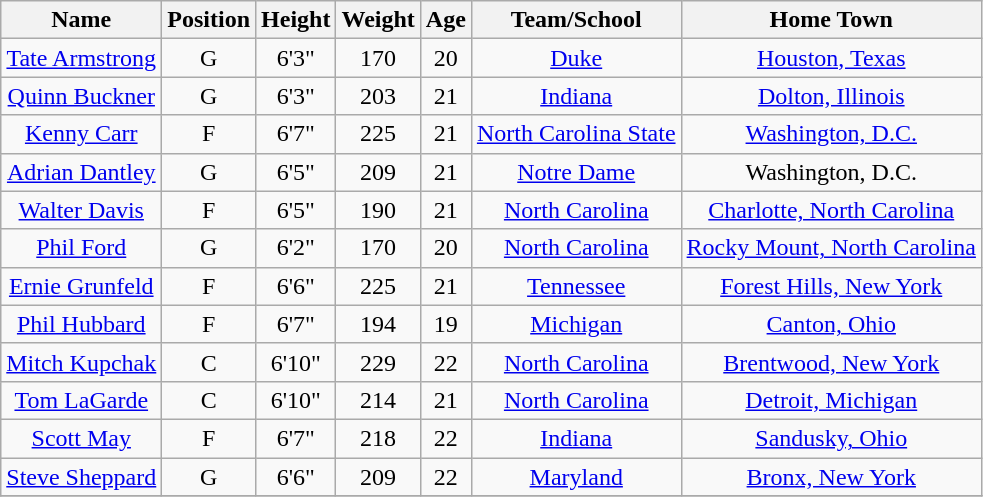<table class="wikitable" style="text-align: center;">
<tr>
<th>Name </th>
<th>Position</th>
<th>Height</th>
<th>Weight</th>
<th>Age</th>
<th>Team/School</th>
<th>Home Town</th>
</tr>
<tr>
<td><a href='#'>Tate Armstrong</a></td>
<td>G</td>
<td>6'3"</td>
<td>170</td>
<td>20</td>
<td><a href='#'>Duke</a></td>
<td><a href='#'>Houston, Texas</a></td>
</tr>
<tr>
<td><a href='#'>Quinn Buckner</a></td>
<td>G</td>
<td>6'3"</td>
<td>203</td>
<td>21</td>
<td><a href='#'>Indiana</a></td>
<td><a href='#'>Dolton, Illinois</a></td>
</tr>
<tr>
<td><a href='#'>Kenny Carr</a></td>
<td>F</td>
<td>6'7"</td>
<td>225</td>
<td>21</td>
<td><a href='#'>North Carolina State</a></td>
<td><a href='#'>Washington, D.C.</a></td>
</tr>
<tr>
<td><a href='#'>Adrian Dantley</a></td>
<td>G</td>
<td>6'5"</td>
<td>209</td>
<td>21</td>
<td><a href='#'>Notre Dame</a></td>
<td>Washington, D.C.</td>
</tr>
<tr>
<td><a href='#'>Walter Davis</a></td>
<td>F</td>
<td>6'5"</td>
<td>190</td>
<td>21</td>
<td><a href='#'>North Carolina</a></td>
<td><a href='#'>Charlotte, North Carolina</a></td>
</tr>
<tr>
<td><a href='#'>Phil Ford</a></td>
<td>G</td>
<td>6'2"</td>
<td>170</td>
<td>20</td>
<td><a href='#'>North Carolina</a></td>
<td><a href='#'>Rocky Mount, North Carolina</a></td>
</tr>
<tr>
<td><a href='#'>Ernie Grunfeld</a></td>
<td>F</td>
<td>6'6"</td>
<td>225</td>
<td>21</td>
<td><a href='#'>Tennessee</a></td>
<td><a href='#'>Forest Hills, New York</a></td>
</tr>
<tr>
<td><a href='#'>Phil Hubbard</a></td>
<td>F</td>
<td>6'7"</td>
<td>194</td>
<td>19</td>
<td><a href='#'>Michigan</a></td>
<td><a href='#'>Canton, Ohio</a></td>
</tr>
<tr>
<td><a href='#'>Mitch Kupchak</a></td>
<td>C</td>
<td>6'10"</td>
<td>229</td>
<td>22</td>
<td><a href='#'>North Carolina</a></td>
<td><a href='#'>Brentwood, New York</a></td>
</tr>
<tr>
<td><a href='#'>Tom LaGarde</a></td>
<td>C</td>
<td>6'10"</td>
<td>214</td>
<td>21</td>
<td><a href='#'>North Carolina</a></td>
<td><a href='#'>Detroit, Michigan</a></td>
</tr>
<tr>
<td><a href='#'>Scott May</a></td>
<td>F</td>
<td>6'7"</td>
<td>218</td>
<td>22</td>
<td><a href='#'>Indiana</a></td>
<td><a href='#'>Sandusky, Ohio</a></td>
</tr>
<tr>
<td><a href='#'>Steve Sheppard</a></td>
<td>G</td>
<td>6'6"</td>
<td>209</td>
<td>22</td>
<td><a href='#'>Maryland</a></td>
<td><a href='#'>Bronx, New York</a></td>
</tr>
<tr>
</tr>
</table>
